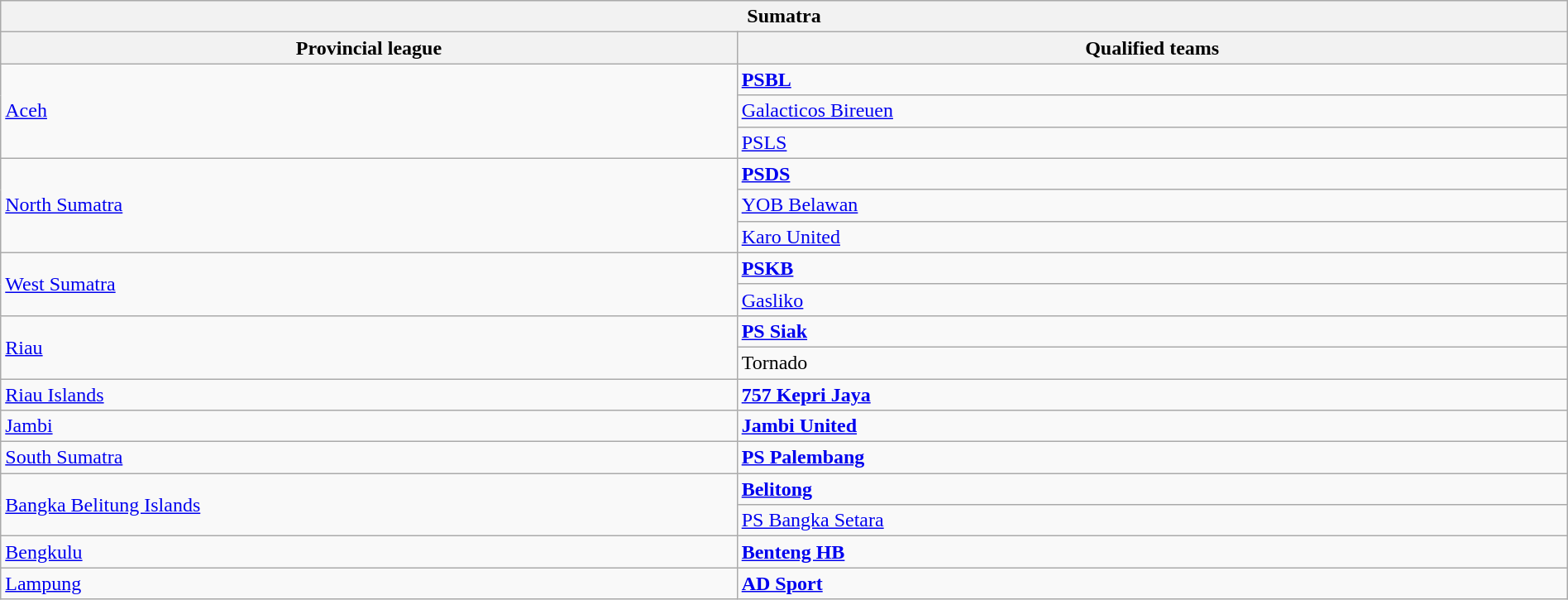<table class="wikitable sortable" style="width:100%;">
<tr>
<th colspan="2"><strong>Sumatra</strong></th>
</tr>
<tr>
<th style="width:47%;">Provincial league</th>
<th style="width:53%;">Qualified teams</th>
</tr>
<tr>
<td rowspan="3"> <a href='#'>Aceh</a></td>
<td><strong><a href='#'>PSBL</a></strong></td>
</tr>
<tr>
<td><a href='#'>Galacticos Bireuen</a></td>
</tr>
<tr>
<td><a href='#'>PSLS</a></td>
</tr>
<tr>
<td rowspan="3"> <a href='#'>North Sumatra</a></td>
<td><strong><a href='#'>PSDS</a></strong></td>
</tr>
<tr>
<td><a href='#'>YOB Belawan</a></td>
</tr>
<tr>
<td><a href='#'>Karo United</a></td>
</tr>
<tr>
<td rowspan="2"> <a href='#'>West Sumatra</a></td>
<td><strong><a href='#'>PSKB</a></strong></td>
</tr>
<tr>
<td><a href='#'>Gasliko</a></td>
</tr>
<tr>
<td rowspan="2"> <a href='#'>Riau</a></td>
<td><strong><a href='#'>PS Siak</a></strong></td>
</tr>
<tr>
<td>Tornado</td>
</tr>
<tr>
<td> <a href='#'>Riau Islands</a></td>
<td><strong><a href='#'>757 Kepri Jaya</a></strong></td>
</tr>
<tr>
<td> <a href='#'>Jambi</a></td>
<td><strong><a href='#'>Jambi United</a></strong></td>
</tr>
<tr>
<td> <a href='#'>South Sumatra</a></td>
<td><strong><a href='#'>PS Palembang</a></strong></td>
</tr>
<tr>
<td rowspan="2"> <a href='#'>Bangka Belitung Islands</a></td>
<td><strong><a href='#'>Belitong</a></strong></td>
</tr>
<tr>
<td><a href='#'>PS Bangka Setara</a></td>
</tr>
<tr>
<td> <a href='#'>Bengkulu</a></td>
<td><strong><a href='#'>Benteng HB</a></strong></td>
</tr>
<tr>
<td> <a href='#'>Lampung</a></td>
<td><strong><a href='#'>AD Sport</a></strong></td>
</tr>
</table>
